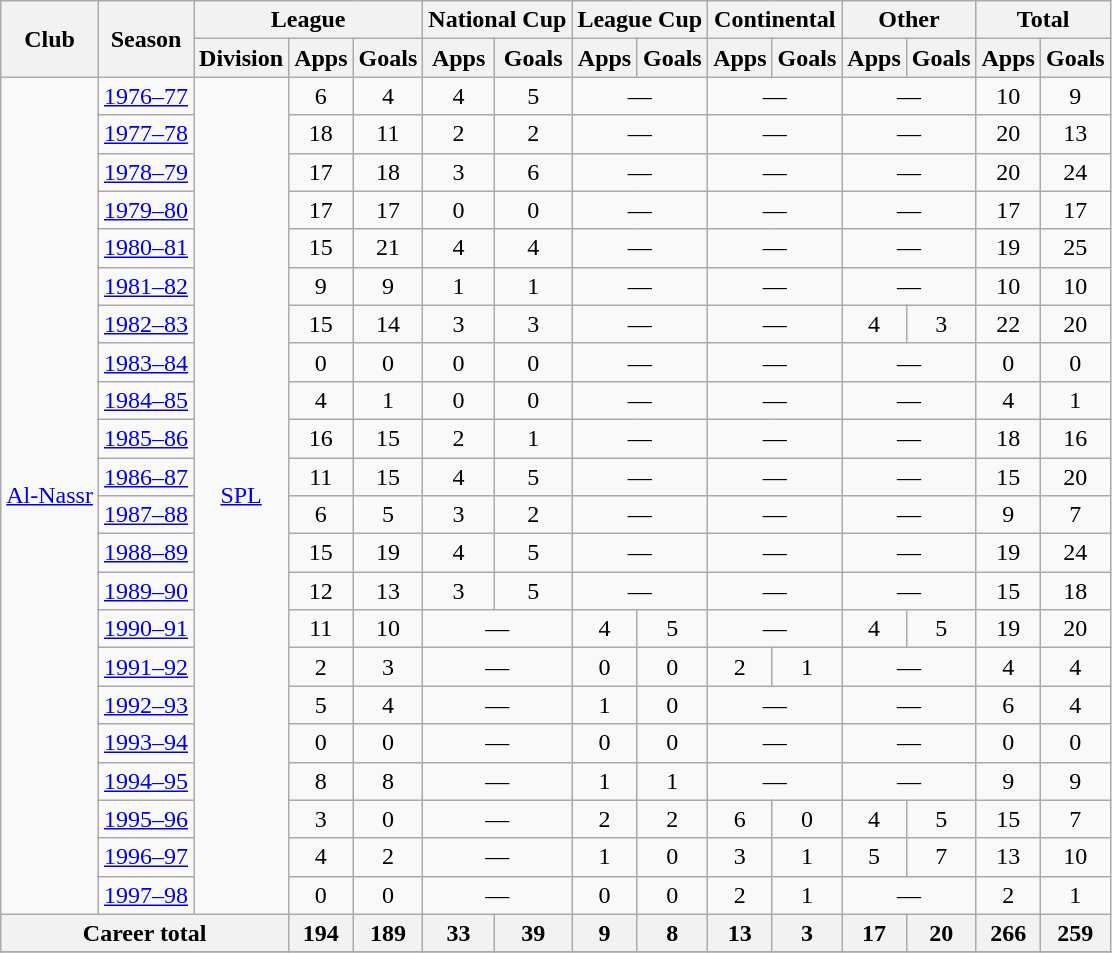<table class="wikitable" style="text-align: center;">
<tr>
<th rowspan=2>Club</th>
<th rowspan=2>Season</th>
<th colspan=3>League</th>
<th colspan=2>National Cup</th>
<th colspan=2>League Cup</th>
<th colspan=2>Continental</th>
<th colspan=2>Other</th>
<th colspan=2>Total</th>
</tr>
<tr>
<th>Division</th>
<th>Apps</th>
<th>Goals</th>
<th>Apps</th>
<th>Goals</th>
<th>Apps</th>
<th>Goals</th>
<th>Apps</th>
<th>Goals</th>
<th>Apps</th>
<th>Goals</th>
<th>Apps</th>
<th>Goals</th>
</tr>
<tr>
<td rowspan=22><a href='#'>Al-Nassr</a></td>
<td><a href='#'>1976–77</a></td>
<td rowspan=22><a href='#'>SPL</a></td>
<td>6</td>
<td>4</td>
<td>4</td>
<td>5</td>
<td colspan=2>—</td>
<td colspan=2>—</td>
<td colspan=2>—</td>
<td>10</td>
<td>9</td>
</tr>
<tr>
<td><a href='#'>1977–78</a></td>
<td>18</td>
<td>11</td>
<td>2</td>
<td>2</td>
<td colspan=2>—</td>
<td colspan=2>—</td>
<td colspan=2>—</td>
<td>20</td>
<td>13</td>
</tr>
<tr>
<td><a href='#'>1978–79</a></td>
<td>17</td>
<td>18</td>
<td>3</td>
<td>6</td>
<td colspan=2>—</td>
<td colspan=2>—</td>
<td colspan=2>—</td>
<td>20</td>
<td>24</td>
</tr>
<tr>
<td><a href='#'>1979–80</a></td>
<td>17</td>
<td>17</td>
<td>0</td>
<td>0</td>
<td colspan=2>—</td>
<td colspan=2>—</td>
<td colspan=2>—</td>
<td>17</td>
<td>17</td>
</tr>
<tr>
<td><a href='#'>1980–81</a></td>
<td>15</td>
<td>21</td>
<td>4</td>
<td>4</td>
<td colspan=2>—</td>
<td colspan=2>—</td>
<td colspan=2>—</td>
<td>19</td>
<td>25</td>
</tr>
<tr>
<td><a href='#'>1981–82</a></td>
<td>9</td>
<td>9</td>
<td>1</td>
<td>1</td>
<td colspan=2>—</td>
<td colspan=2>—</td>
<td colspan=2>—</td>
<td>10</td>
<td>10</td>
</tr>
<tr>
<td><a href='#'>1982–83</a></td>
<td>15</td>
<td>14</td>
<td>3</td>
<td>3</td>
<td colspan=2>—</td>
<td colspan=2>—</td>
<td>4</td>
<td>3</td>
<td>22</td>
<td>20</td>
</tr>
<tr>
<td><a href='#'>1983–84</a></td>
<td>0</td>
<td>0</td>
<td>0</td>
<td>0</td>
<td colspan=2>—</td>
<td colspan=2>—</td>
<td colspan=2>—</td>
<td>0</td>
<td>0</td>
</tr>
<tr>
<td><a href='#'>1984–85</a></td>
<td>4</td>
<td>1</td>
<td>0</td>
<td>0</td>
<td colspan=2>—</td>
<td colspan=2>—</td>
<td colspan=2>—</td>
<td>4</td>
<td>1</td>
</tr>
<tr>
<td><a href='#'>1985–86</a></td>
<td>16</td>
<td>15</td>
<td>2</td>
<td>1</td>
<td colspan=2>—</td>
<td colspan=2>—</td>
<td colspan=2>—</td>
<td>18</td>
<td>16</td>
</tr>
<tr>
<td><a href='#'>1986–87</a></td>
<td>11</td>
<td>15</td>
<td>4</td>
<td>5</td>
<td colspan=2>—</td>
<td colspan=2>—</td>
<td colspan=2>—</td>
<td>15</td>
<td>20</td>
</tr>
<tr>
<td><a href='#'>1987–88</a></td>
<td>6</td>
<td>5</td>
<td>3</td>
<td>2</td>
<td colspan=2>—</td>
<td colspan=2>—</td>
<td colspan=2>—</td>
<td>9</td>
<td>7</td>
</tr>
<tr>
<td><a href='#'>1988–89</a></td>
<td>15</td>
<td>19</td>
<td>4</td>
<td>5</td>
<td colspan=2>—</td>
<td colspan=2>—</td>
<td colspan=2>—</td>
<td>19</td>
<td>24</td>
</tr>
<tr>
<td><a href='#'>1989–90</a></td>
<td>12</td>
<td>13</td>
<td>3</td>
<td>5</td>
<td colspan=2>—</td>
<td colspan=2>—</td>
<td colspan=2>—</td>
<td>15</td>
<td>18</td>
</tr>
<tr>
<td><a href='#'>1990–91</a></td>
<td>11</td>
<td>10</td>
<td colspan=2>—</td>
<td>4</td>
<td>5</td>
<td colspan=2>—</td>
<td>4</td>
<td>5</td>
<td>19</td>
<td>20</td>
</tr>
<tr>
<td><a href='#'>1991–92</a></td>
<td>2</td>
<td>3</td>
<td colspan=2>—</td>
<td>0</td>
<td>0</td>
<td>2</td>
<td>1</td>
<td colspan=2>—</td>
<td>4</td>
<td>4</td>
</tr>
<tr>
<td><a href='#'>1992–93</a></td>
<td>5</td>
<td>4</td>
<td colspan=2>—</td>
<td>1</td>
<td>0</td>
<td colspan=2>—</td>
<td colspan=2>—</td>
<td>6</td>
<td>4</td>
</tr>
<tr>
<td><a href='#'>1993–94</a></td>
<td>0</td>
<td>0</td>
<td colspan=2>—</td>
<td>0</td>
<td>0</td>
<td colspan=2>—</td>
<td colspan=2>—</td>
<td>0</td>
<td>0</td>
</tr>
<tr>
<td><a href='#'>1994–95</a></td>
<td>8</td>
<td>8</td>
<td colspan=2>—</td>
<td>1</td>
<td>1</td>
<td colspan=2>—</td>
<td colspan=2>—</td>
<td>9</td>
<td>9</td>
</tr>
<tr>
<td><a href='#'>1995–96</a></td>
<td>3</td>
<td>0</td>
<td colspan=2>—</td>
<td>2</td>
<td>2</td>
<td>6</td>
<td>0</td>
<td>4</td>
<td>5</td>
<td>15</td>
<td>7</td>
</tr>
<tr>
<td><a href='#'>1996–97</a></td>
<td>4</td>
<td>2</td>
<td colspan=2>—</td>
<td>1</td>
<td>0</td>
<td>3</td>
<td>1</td>
<td>5</td>
<td>7</td>
<td>13</td>
<td>10</td>
</tr>
<tr>
<td><a href='#'>1997–98</a></td>
<td>0</td>
<td>0</td>
<td colspan=2>—</td>
<td>0</td>
<td>0</td>
<td>2</td>
<td>1</td>
<td colspan=2>—</td>
<td>2</td>
<td>1</td>
</tr>
<tr style="text-align:center">
<th colspan=3>Career total</th>
<th>194</th>
<th>189</th>
<th>33</th>
<th>39</th>
<th>9</th>
<th>8</th>
<th>13</th>
<th>3</th>
<th>17</th>
<th>20</th>
<th>266</th>
<th>259</th>
</tr>
<tr>
</tr>
</table>
